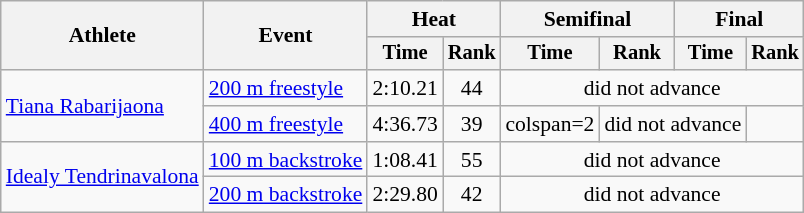<table class="wikitable" style="text-align:center; font-size:90%">
<tr>
<th rowspan="2">Athlete</th>
<th rowspan="2">Event</th>
<th colspan="2">Heat</th>
<th colspan="2">Semifinal</th>
<th colspan="2">Final</th>
</tr>
<tr style="font-size:95%">
<th>Time</th>
<th>Rank</th>
<th>Time</th>
<th>Rank</th>
<th>Time</th>
<th>Rank</th>
</tr>
<tr>
<td align=left rowspan=2><a href='#'>Tiana Rabarijaona</a></td>
<td align=left><a href='#'>200 m freestyle</a></td>
<td>2:10.21</td>
<td>44</td>
<td colspan=4>did not advance</td>
</tr>
<tr>
<td align=left><a href='#'>400 m freestyle</a></td>
<td>4:36.73</td>
<td>39</td>
<td>colspan=2</td>
<td colspan=2>did not advance</td>
</tr>
<tr>
<td align=left rowspan=2><a href='#'>Idealy Tendrinavalona</a></td>
<td align=left><a href='#'>100 m backstroke</a></td>
<td>1:08.41</td>
<td>55</td>
<td colspan=4>did not advance</td>
</tr>
<tr>
<td align=left><a href='#'>200 m backstroke</a></td>
<td>2:29.80</td>
<td>42</td>
<td colspan=4>did not advance</td>
</tr>
</table>
